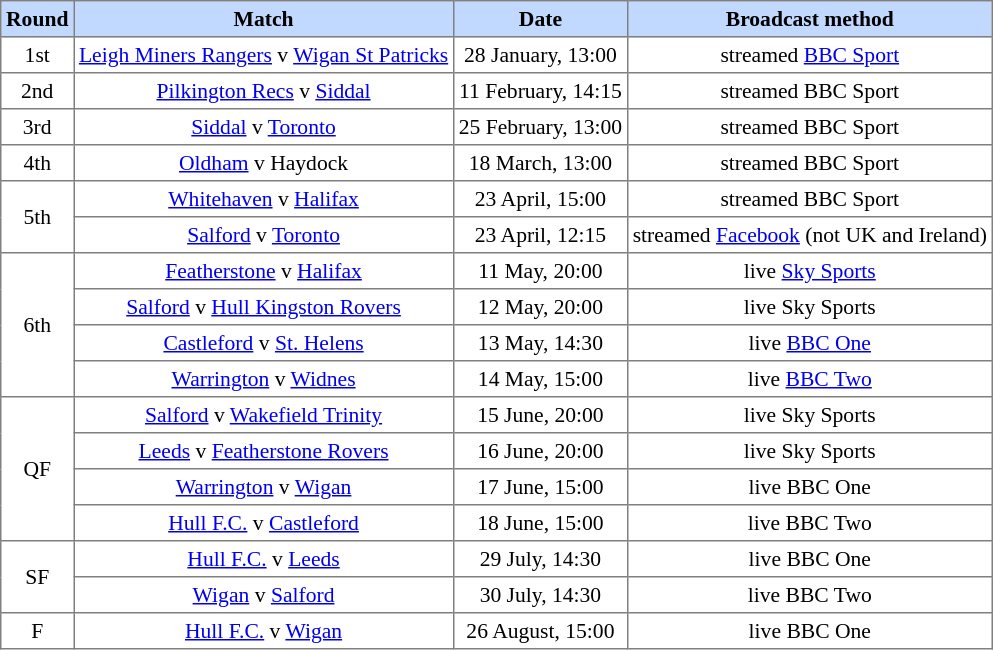<table border=1 style="border-collapse:collapse; font-size:90%; text-align:center;" cellpadding=3 cellspacing=0>
<tr bgcolor=#C1D8FF>
<th>Round</th>
<th>Match</th>
<th>Date</th>
<th>Broadcast method</th>
</tr>
<tr>
<td>1st</td>
<td><a href='#'>Leigh Miners Rangers</a> v <a href='#'>Wigan St Patricks</a></td>
<td>28 January, 13:00</td>
<td>streamed <a href='#'>BBC Sport</a></td>
</tr>
<tr>
<td>2nd</td>
<td><a href='#'>Pilkington Recs</a> v <a href='#'>Siddal</a></td>
<td>11 February, 14:15</td>
<td>streamed BBC Sport</td>
</tr>
<tr>
<td>3rd</td>
<td><a href='#'>Siddal</a> v <a href='#'>Toronto</a></td>
<td>25 February, 13:00</td>
<td>streamed BBC Sport</td>
</tr>
<tr>
<td>4th</td>
<td><a href='#'>Oldham</a> v Haydock</td>
<td>18 March, 13:00</td>
<td>streamed BBC Sport</td>
</tr>
<tr>
<td rowspan="2">5th</td>
<td><a href='#'>Whitehaven</a> v <a href='#'>Halifax</a></td>
<td>23 April, 15:00</td>
<td>streamed BBC Sport</td>
</tr>
<tr>
<td><a href='#'>Salford</a> v <a href='#'>Toronto</a></td>
<td>23 April, 12:15</td>
<td>streamed <a href='#'>Facebook</a> (not UK and Ireland)</td>
</tr>
<tr>
<td rowspan="4">6th</td>
<td><a href='#'>Featherstone</a> v <a href='#'>Halifax</a></td>
<td>11 May, 20:00</td>
<td>live <a href='#'>Sky Sports</a></td>
</tr>
<tr>
<td><a href='#'>Salford</a> v <a href='#'>Hull Kingston Rovers</a></td>
<td>12 May, 20:00</td>
<td>live Sky Sports</td>
</tr>
<tr>
<td><a href='#'>Castleford</a> v <a href='#'>St. Helens</a></td>
<td>13 May, 14:30</td>
<td>live <a href='#'>BBC One</a></td>
</tr>
<tr>
<td><a href='#'>Warrington</a> v <a href='#'>Widnes</a></td>
<td>14 May, 15:00</td>
<td>live <a href='#'>BBC Two</a></td>
</tr>
<tr>
<td rowspan="4">QF</td>
<td><a href='#'>Salford</a> v <a href='#'>Wakefield Trinity</a></td>
<td>15 June, 20:00</td>
<td>live Sky Sports</td>
</tr>
<tr>
<td><a href='#'>Leeds</a> v <a href='#'>Featherstone Rovers</a></td>
<td>16 June, 20:00</td>
<td>live Sky Sports</td>
</tr>
<tr>
<td><a href='#'>Warrington</a> v <a href='#'>Wigan</a></td>
<td>17 June, 15:00</td>
<td>live BBC One</td>
</tr>
<tr>
<td><a href='#'>Hull F.C.</a> v <a href='#'>Castleford</a></td>
<td>18 June, 15:00</td>
<td>live BBC Two</td>
</tr>
<tr>
<td rowspan="2">SF</td>
<td><a href='#'>Hull F.C.</a> v <a href='#'>Leeds</a></td>
<td>29 July, 14:30</td>
<td>live BBC One</td>
</tr>
<tr>
<td><a href='#'>Wigan</a> v <a href='#'>Salford</a></td>
<td>30 July, 14:30</td>
<td>live BBC Two</td>
</tr>
<tr>
<td>F</td>
<td><a href='#'>Hull F.C.</a> v <a href='#'>Wigan</a></td>
<td>26 August, 15:00</td>
<td>live BBC One</td>
</tr>
</table>
